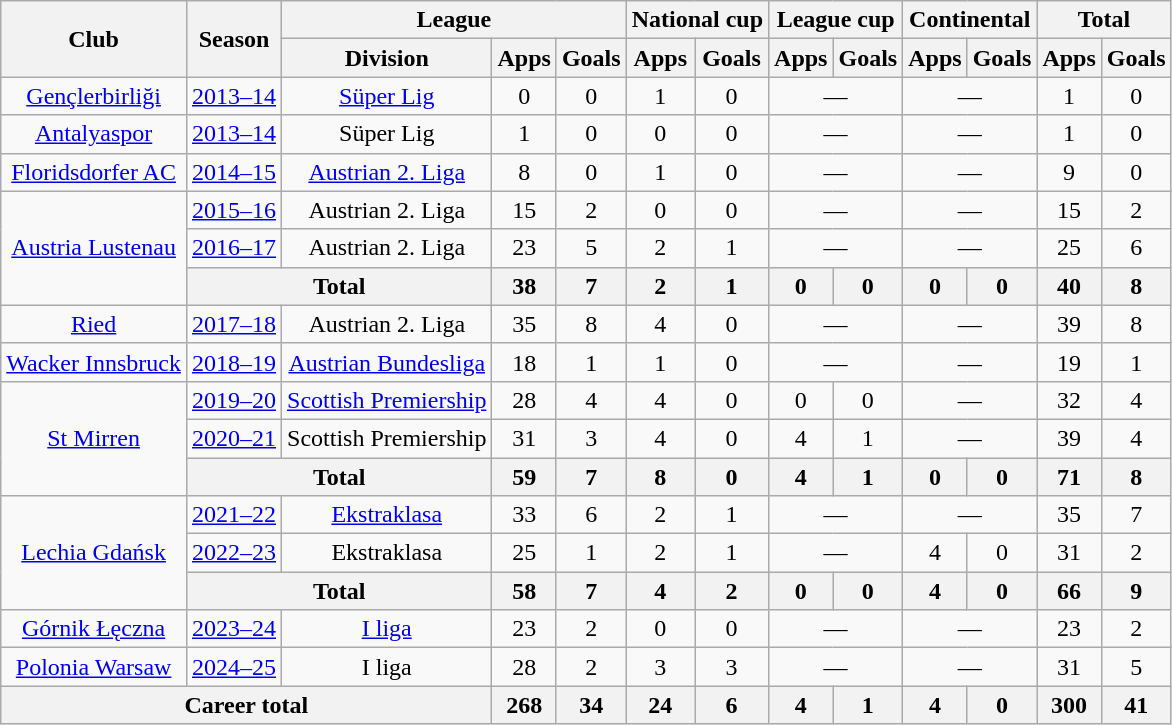<table class="wikitable" style="text-align: center;">
<tr>
<th rowspan="2">Club</th>
<th rowspan="2">Season</th>
<th colspan="3">League</th>
<th colspan="2">National cup</th>
<th colspan="2">League cup</th>
<th colspan="2">Continental</th>
<th colspan="2">Total</th>
</tr>
<tr>
<th>Division</th>
<th>Apps</th>
<th>Goals</th>
<th>Apps</th>
<th>Goals</th>
<th>Apps</th>
<th>Goals</th>
<th>Apps</th>
<th>Goals</th>
<th>Apps</th>
<th>Goals</th>
</tr>
<tr>
<td><a href='#'>Gençlerbirliği</a></td>
<td><a href='#'>2013–14</a></td>
<td><a href='#'>Süper Lig</a></td>
<td>0</td>
<td>0</td>
<td>1</td>
<td>0</td>
<td colspan="2">—</td>
<td colspan="2">—</td>
<td>1</td>
<td>0</td>
</tr>
<tr>
<td><a href='#'>Antalyaspor</a></td>
<td><a href='#'>2013–14</a></td>
<td>Süper Lig</td>
<td>1</td>
<td>0</td>
<td>0</td>
<td>0</td>
<td colspan="2">—</td>
<td colspan="2">—</td>
<td>1</td>
<td>0</td>
</tr>
<tr>
<td><a href='#'>Floridsdorfer AC</a></td>
<td><a href='#'>2014–15</a></td>
<td><a href='#'>Austrian 2. Liga</a></td>
<td>8</td>
<td>0</td>
<td>1</td>
<td>0</td>
<td colspan="2">—</td>
<td colspan="2">—</td>
<td>9</td>
<td>0</td>
</tr>
<tr>
<td rowspan="3"><a href='#'>Austria Lustenau</a></td>
<td><a href='#'>2015–16</a></td>
<td>Austrian 2. Liga</td>
<td>15</td>
<td>2</td>
<td>0</td>
<td>0</td>
<td colspan="2">—</td>
<td colspan="2">—</td>
<td>15</td>
<td>2</td>
</tr>
<tr>
<td><a href='#'>2016–17</a></td>
<td>Austrian 2. Liga</td>
<td>23</td>
<td>5</td>
<td>2</td>
<td>1</td>
<td colspan="2">—</td>
<td colspan="2">—</td>
<td>25</td>
<td>6</td>
</tr>
<tr>
<th colspan="2">Total</th>
<th>38</th>
<th>7</th>
<th>2</th>
<th>1</th>
<th>0</th>
<th>0</th>
<th>0</th>
<th>0</th>
<th>40</th>
<th>8</th>
</tr>
<tr>
<td><a href='#'>Ried</a></td>
<td><a href='#'>2017–18</a></td>
<td>Austrian 2. Liga</td>
<td>35</td>
<td>8</td>
<td>4</td>
<td>0</td>
<td colspan="2">—</td>
<td colspan="2">—</td>
<td>39</td>
<td>8</td>
</tr>
<tr>
<td><a href='#'>Wacker Innsbruck</a></td>
<td><a href='#'>2018–19</a></td>
<td><a href='#'>Austrian Bundesliga</a></td>
<td>18</td>
<td>1</td>
<td>1</td>
<td>0</td>
<td colspan="2">—</td>
<td colspan="2">—</td>
<td>19</td>
<td>1</td>
</tr>
<tr>
<td rowspan="3"><a href='#'>St Mirren</a></td>
<td><a href='#'>2019–20</a></td>
<td><a href='#'>Scottish Premiership</a></td>
<td>28</td>
<td>4</td>
<td>4</td>
<td>0</td>
<td>0</td>
<td>0</td>
<td colspan="2">—</td>
<td>32</td>
<td>4</td>
</tr>
<tr>
<td><a href='#'>2020–21</a></td>
<td>Scottish Premiership</td>
<td>31</td>
<td>3</td>
<td>4</td>
<td>0</td>
<td>4</td>
<td>1</td>
<td colspan="2">—</td>
<td>39</td>
<td>4</td>
</tr>
<tr>
<th colspan="2">Total</th>
<th>59</th>
<th>7</th>
<th>8</th>
<th>0</th>
<th>4</th>
<th>1</th>
<th>0</th>
<th>0</th>
<th>71</th>
<th>8</th>
</tr>
<tr>
<td rowspan="3"><a href='#'>Lechia Gdańsk</a></td>
<td><a href='#'>2021–22</a></td>
<td><a href='#'>Ekstraklasa</a></td>
<td>33</td>
<td>6</td>
<td>2</td>
<td>1</td>
<td colspan="2">—</td>
<td colspan="2">—</td>
<td>35</td>
<td>7</td>
</tr>
<tr>
<td><a href='#'>2022–23</a></td>
<td>Ekstraklasa</td>
<td>25</td>
<td>1</td>
<td>2</td>
<td>1</td>
<td colspan="2">—</td>
<td>4</td>
<td>0</td>
<td>31</td>
<td>2</td>
</tr>
<tr>
<th colspan="2">Total</th>
<th>58</th>
<th>7</th>
<th>4</th>
<th>2</th>
<th>0</th>
<th>0</th>
<th>4</th>
<th>0</th>
<th>66</th>
<th>9</th>
</tr>
<tr>
<td><a href='#'>Górnik Łęczna</a></td>
<td><a href='#'>2023–24</a></td>
<td><a href='#'>I liga</a></td>
<td>23</td>
<td>2</td>
<td>0</td>
<td>0</td>
<td colspan="2">—</td>
<td colspan="2">—</td>
<td>23</td>
<td>2</td>
</tr>
<tr>
<td><a href='#'>Polonia Warsaw</a></td>
<td><a href='#'>2024–25</a></td>
<td>I liga</td>
<td>28</td>
<td>2</td>
<td>3</td>
<td>3</td>
<td colspan="2">—</td>
<td colspan="2">—</td>
<td>31</td>
<td>5</td>
</tr>
<tr>
<th colspan="3">Career total</th>
<th>268</th>
<th>34</th>
<th>24</th>
<th>6</th>
<th>4</th>
<th>1</th>
<th>4</th>
<th>0</th>
<th>300</th>
<th>41</th>
</tr>
</table>
